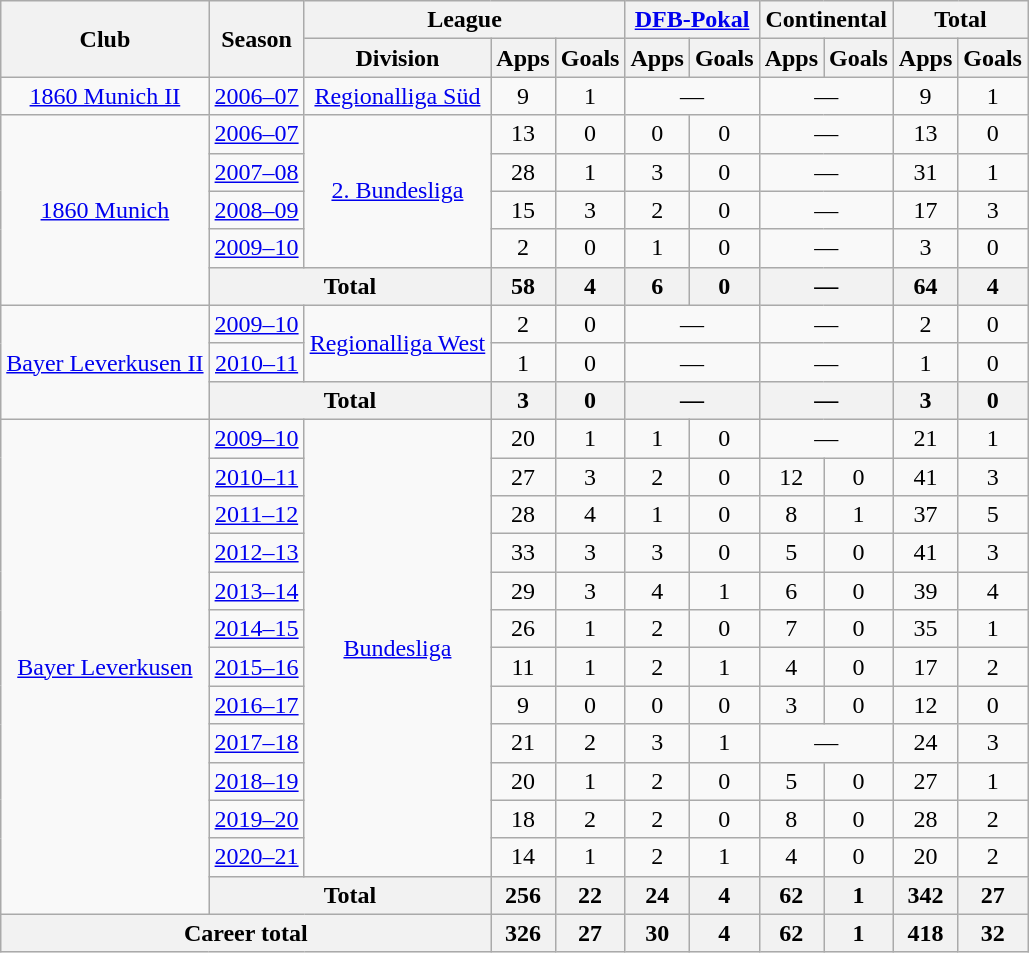<table class="wikitable" Style="text-align: center">
<tr>
<th rowspan="2">Club</th>
<th rowspan="2">Season</th>
<th colspan="3">League</th>
<th colspan="2"><a href='#'>DFB-Pokal</a></th>
<th colspan="2">Continental</th>
<th colspan="2">Total</th>
</tr>
<tr>
<th>Division</th>
<th>Apps</th>
<th>Goals</th>
<th>Apps</th>
<th>Goals</th>
<th>Apps</th>
<th>Goals</th>
<th>Apps</th>
<th>Goals</th>
</tr>
<tr>
<td><a href='#'>1860 Munich II</a></td>
<td><a href='#'>2006–07</a></td>
<td><a href='#'>Regionalliga Süd</a></td>
<td>9</td>
<td>1</td>
<td colspan="2">—</td>
<td colspan="2">—</td>
<td>9</td>
<td>1</td>
</tr>
<tr>
<td rowspan="5"><a href='#'>1860 Munich</a></td>
<td><a href='#'>2006–07</a></td>
<td rowspan="4"><a href='#'>2. Bundesliga</a></td>
<td>13</td>
<td>0</td>
<td>0</td>
<td>0</td>
<td colspan="2">—</td>
<td>13</td>
<td>0</td>
</tr>
<tr>
<td><a href='#'>2007–08</a></td>
<td>28</td>
<td>1</td>
<td>3</td>
<td>0</td>
<td colspan="2">—</td>
<td>31</td>
<td>1</td>
</tr>
<tr>
<td><a href='#'>2008–09</a></td>
<td>15</td>
<td>3</td>
<td>2</td>
<td>0</td>
<td colspan="2">—</td>
<td>17</td>
<td>3</td>
</tr>
<tr>
<td><a href='#'>2009–10</a></td>
<td>2</td>
<td>0</td>
<td>1</td>
<td>0</td>
<td colspan="2">—</td>
<td>3</td>
<td>0</td>
</tr>
<tr>
<th colspan="2">Total</th>
<th>58</th>
<th>4</th>
<th>6</th>
<th>0</th>
<th colspan="2">—</th>
<th>64</th>
<th>4</th>
</tr>
<tr>
<td rowspan="3"><a href='#'>Bayer Leverkusen II</a></td>
<td><a href='#'>2009–10</a></td>
<td rowspan="2"><a href='#'>Regionalliga West</a></td>
<td>2</td>
<td>0</td>
<td colspan="2">—</td>
<td colspan="2">—</td>
<td>2</td>
<td>0</td>
</tr>
<tr>
<td><a href='#'>2010–11</a></td>
<td>1</td>
<td>0</td>
<td colspan="2">—</td>
<td colspan="2">—</td>
<td>1</td>
<td>0</td>
</tr>
<tr>
<th colspan="2">Total</th>
<th>3</th>
<th>0</th>
<th colspan="2">—</th>
<th colspan="2">—</th>
<th>3</th>
<th>0</th>
</tr>
<tr>
<td rowspan="13"><a href='#'>Bayer Leverkusen</a></td>
<td><a href='#'>2009–10</a></td>
<td rowspan="12"><a href='#'>Bundesliga</a></td>
<td>20</td>
<td>1</td>
<td>1</td>
<td>0</td>
<td colspan="2">—</td>
<td>21</td>
<td>1</td>
</tr>
<tr>
<td><a href='#'>2010–11</a></td>
<td>27</td>
<td>3</td>
<td>2</td>
<td>0</td>
<td>12</td>
<td>0</td>
<td>41</td>
<td>3</td>
</tr>
<tr>
<td><a href='#'>2011–12</a></td>
<td>28</td>
<td>4</td>
<td>1</td>
<td>0</td>
<td>8</td>
<td>1</td>
<td>37</td>
<td>5</td>
</tr>
<tr>
<td><a href='#'>2012–13</a></td>
<td>33</td>
<td>3</td>
<td>3</td>
<td>0</td>
<td>5</td>
<td>0</td>
<td>41</td>
<td>3</td>
</tr>
<tr>
<td><a href='#'>2013–14</a></td>
<td>29</td>
<td>3</td>
<td>4</td>
<td>1</td>
<td>6</td>
<td>0</td>
<td>39</td>
<td>4</td>
</tr>
<tr>
<td><a href='#'>2014–15</a></td>
<td>26</td>
<td>1</td>
<td>2</td>
<td>0</td>
<td>7</td>
<td>0</td>
<td>35</td>
<td>1</td>
</tr>
<tr>
<td><a href='#'>2015–16</a></td>
<td>11</td>
<td>1</td>
<td>2</td>
<td>1</td>
<td>4</td>
<td>0</td>
<td>17</td>
<td>2</td>
</tr>
<tr>
<td><a href='#'>2016–17</a></td>
<td>9</td>
<td>0</td>
<td>0</td>
<td>0</td>
<td>3</td>
<td>0</td>
<td>12</td>
<td>0</td>
</tr>
<tr>
<td><a href='#'>2017–18</a></td>
<td>21</td>
<td>2</td>
<td>3</td>
<td>1</td>
<td colspan="2">—</td>
<td>24</td>
<td>3</td>
</tr>
<tr>
<td><a href='#'>2018–19</a></td>
<td>20</td>
<td>1</td>
<td>2</td>
<td>0</td>
<td>5</td>
<td>0</td>
<td>27</td>
<td>1</td>
</tr>
<tr>
<td><a href='#'>2019–20</a></td>
<td>18</td>
<td>2</td>
<td>2</td>
<td>0</td>
<td>8</td>
<td>0</td>
<td>28</td>
<td>2</td>
</tr>
<tr>
<td><a href='#'>2020–21</a></td>
<td>14</td>
<td>1</td>
<td>2</td>
<td>1</td>
<td>4</td>
<td>0</td>
<td>20</td>
<td>2</td>
</tr>
<tr>
<th colspan="2">Total</th>
<th>256</th>
<th>22</th>
<th>24</th>
<th>4</th>
<th>62</th>
<th>1</th>
<th>342</th>
<th>27</th>
</tr>
<tr>
<th colspan="3">Career total</th>
<th>326</th>
<th>27</th>
<th>30</th>
<th>4</th>
<th>62</th>
<th>1</th>
<th>418</th>
<th>32</th>
</tr>
</table>
